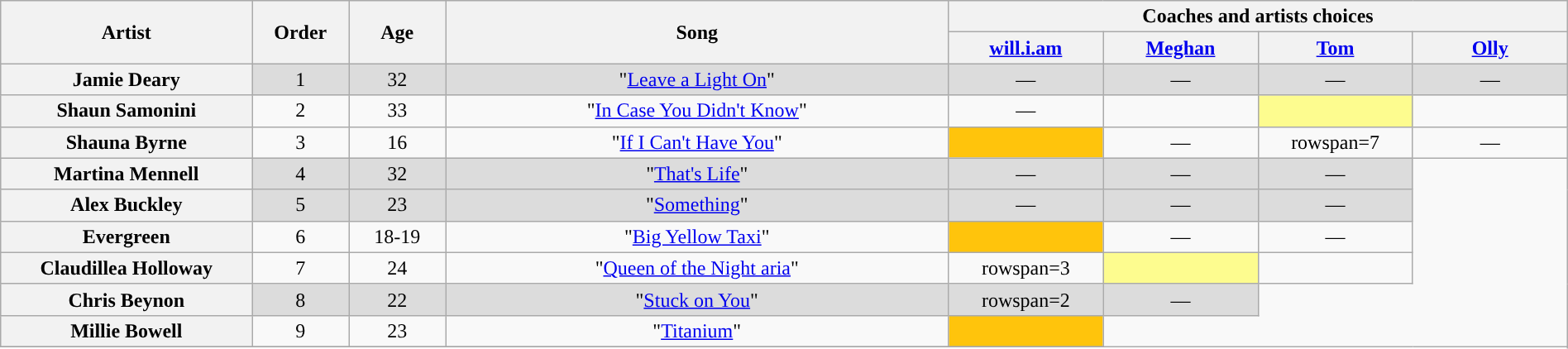<table class="wikitable" style="text-align:center; width:100%;">
<tr>
<th rowspan="2" scope="col" style="width:13%;">Artist</th>
<th rowspan="2" scope="col" style="width:05%;">Order</th>
<th rowspan="2" scope="col" style="width:05%;">Age</th>
<th rowspan="2" scope="col" style="width:26%;">Song</th>
<th colspan="4" style="width:40%;">Coaches and artists choices</th>
</tr>
<tr>
<th style="width:8%;"><a href='#'>will.i.am</a></th>
<th style="width:8%;"><a href='#'>Meghan</a></th>
<th style="width:8%;"><a href='#'>Tom</a></th>
<th style="width:8%;"><a href='#'>Olly</a></th>
</tr>
<tr style="background:#DCDCDC;">
<th scope="row">Jamie Deary</th>
<td>1</td>
<td>32</td>
<td>"<a href='#'>Leave a Light On</a>"</td>
<td>—</td>
<td>—</td>
<td>—</td>
<td>—</td>
</tr>
<tr>
<th scope="row">Shaun Samonini</th>
<td>2</td>
<td>33</td>
<td>"<a href='#'>In Case You Didn't Know</a>"</td>
<td>—</td>
<td><strong></strong></td>
<td style="background:#fdfc8f;"><strong></strong></td>
<td><strong></strong></td>
</tr>
<tr>
<th scope="row">Shauna Byrne</th>
<td>3</td>
<td>16</td>
<td>"<a href='#'>If I Can't Have You</a>"</td>
<td style="background:#FFC40C;text-align:center;"><strong></strong></td>
<td>—</td>
<td>rowspan=7 </td>
<td>—</td>
</tr>
<tr style="background:#DCDCDC;">
<th scope="row">Martina Mennell</th>
<td>4</td>
<td>32</td>
<td>"<a href='#'>That's Life</a>"</td>
<td>—</td>
<td>—</td>
<td>—</td>
</tr>
<tr style="background:#DCDCDC;">
<th scope="row">Alex Buckley</th>
<td>5</td>
<td>23</td>
<td>"<a href='#'>Something</a>"</td>
<td>—</td>
<td>—</td>
<td>—</td>
</tr>
<tr>
<th scope="row">Evergreen</th>
<td>6</td>
<td>18-19</td>
<td>"<a href='#'>Big Yellow Taxi</a>"</td>
<td style="background:#FFC40C;text-align:center;"><strong></strong></td>
<td>—</td>
<td>—</td>
</tr>
<tr>
<th scope="row">Claudillea Holloway</th>
<td>7</td>
<td>24</td>
<td>"<a href='#'>Queen of the Night aria</a>"</td>
<td>rowspan=3 </td>
<td style="background:#fdfc8f;"><strong></strong></td>
<td><strong></strong></td>
</tr>
<tr style="background:#DCDCDC;">
<th scope="row">Chris Beynon</th>
<td>8</td>
<td>22</td>
<td>"<a href='#'>Stuck on You</a>"</td>
<td>rowspan=2 </td>
<td>—</td>
</tr>
<tr>
<th scope="row">Millie Bowell</th>
<td>9</td>
<td>23</td>
<td>"<a href='#'>Titanium</a>"</td>
<td style="background:#FFC40C;text-align:center;"><strong></strong></td>
</tr>
<tr>
</tr>
</table>
